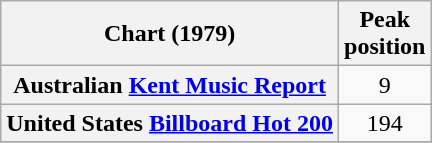<table class="wikitable sortable plainrowheaders">
<tr>
<th>Chart (1979)</th>
<th>Peak<br>position</th>
</tr>
<tr>
<th scope="row">Australian <a href='#'>Kent Music Report</a></th>
<td style="text-align:center;">9</td>
</tr>
<tr>
<th scope="row">United States <a href='#'>Billboard Hot 200</a></th>
<td style="text-align:center;">194</td>
</tr>
<tr>
</tr>
</table>
